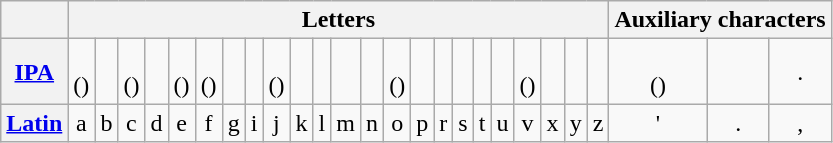<table class="wikitable">
<tr>
<th></th>
<th colspan="23">Letters</th>
<th colspan="3">Auxiliary characters</th>
</tr>
<tr align=center>
<th><a href='#'>IPA</a></th>
<td><br>()</td>
<td></td>
<td><br>()</td>
<td></td>
<td><br>()</td>
<td><br>()</td>
<td></td>
<td></td>
<td><br>()</td>
<td></td>
<td></td>
<td></td>
<td></td>
<td><br>()</td>
<td></td>
<td></td>
<td></td>
<td></td>
<td></td>
<td><br>()</td>
<td></td>
<td></td>
<td></td>
<td><br>()</td>
<td></td>
<td>.</td>
</tr>
<tr align=center>
<th><a href='#'>Latin</a></th>
<td>a</td>
<td>b</td>
<td>c</td>
<td>d</td>
<td>e</td>
<td>f</td>
<td>g</td>
<td>i</td>
<td>j</td>
<td>k</td>
<td>l</td>
<td>m</td>
<td>n</td>
<td>o</td>
<td>p</td>
<td>r</td>
<td>s</td>
<td>t</td>
<td>u</td>
<td>v</td>
<td>x</td>
<td>y</td>
<td>z</td>
<td>'</td>
<td>.</td>
<td>,</td>
</tr>
</table>
